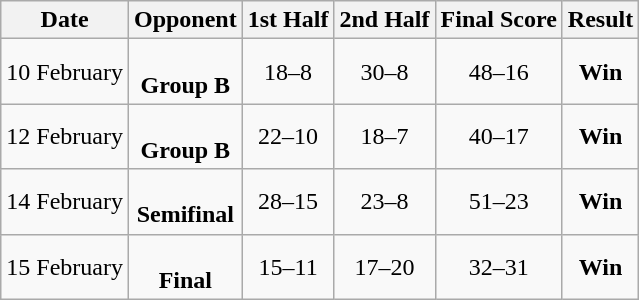<table class="wikitable" style="text-align:center;">
<tr>
<th>Date</th>
<th>Opponent</th>
<th>1st Half</th>
<th>2nd Half</th>
<th>Final Score</th>
<th>Result</th>
</tr>
<tr>
<td>10 February</td>
<td><br><strong>Group B</strong></td>
<td>18–8</td>
<td>30–8</td>
<td>48–16</td>
<td><strong>Win</strong></td>
</tr>
<tr>
<td>12 February</td>
<td><br><strong>Group B</strong></td>
<td>22–10</td>
<td>18–7</td>
<td>40–17</td>
<td><strong>Win</strong></td>
</tr>
<tr>
<td>14 February</td>
<td><br><strong>Semifinal</strong></td>
<td>28–15</td>
<td>23–8</td>
<td>51–23</td>
<td><strong>Win</strong></td>
</tr>
<tr>
<td>15 February</td>
<td><br><strong>Final</strong></td>
<td>15–11</td>
<td>17–20</td>
<td>32–31</td>
<td><strong>Win</strong><br></td>
</tr>
</table>
